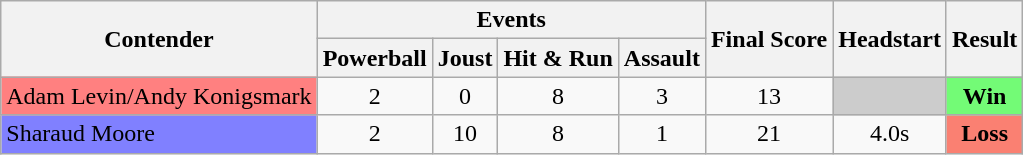<table class="wikitable" style="text-align:center;">
<tr>
<th rowspan=2>Contender</th>
<th colspan=4>Events</th>
<th rowspan=2>Final Score</th>
<th rowspan=2>Headstart</th>
<th rowspan=2>Result</th>
</tr>
<tr>
<th>Powerball</th>
<th>Joust</th>
<th>Hit & Run</th>
<th>Assault</th>
</tr>
<tr>
<td bgcolor=#ff8080>Adam Levin/Andy Konigsmark</td>
<td>2</td>
<td>0</td>
<td>8</td>
<td>3</td>
<td>13</td>
<td style="background:#ccc"></td>
<td style="text-align:center; background:#73fb76;"><strong>Win</strong></td>
</tr>
<tr>
<td bgcolor=#8080ff style="text-align:left;">Sharaud Moore</td>
<td>2</td>
<td>10</td>
<td>8</td>
<td>1</td>
<td>21</td>
<td>4.0s</td>
<td style="text-align:center; background:salmon;"><strong>Loss</strong></td>
</tr>
</table>
